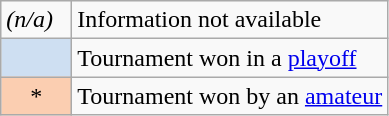<table class="wikitable">
<tr>
<td><em>(n/a)</em></td>
<td>Information not available</td>
</tr>
<tr>
<td width="40px" align=center style="background-color:#cedff2"></td>
<td>Tournament won in a <a href='#'>playoff</a></td>
</tr>
<tr>
<td width="40px" align=center style="background-color:#FBCEB1">*</td>
<td>Tournament won by an <a href='#'>amateur</a></td>
</tr>
</table>
